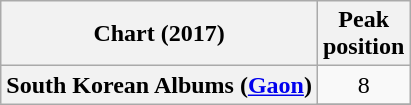<table class="wikitable plainrowheaders" style="text-align:center">
<tr>
<th>Chart (2017)</th>
<th>Peak<br>position</th>
</tr>
<tr>
<th scope="row" rowspan=3>South Korean Albums (<a href='#'>Gaon</a>)</th>
<td>8</td>
</tr>
<tr>
</tr>
</table>
